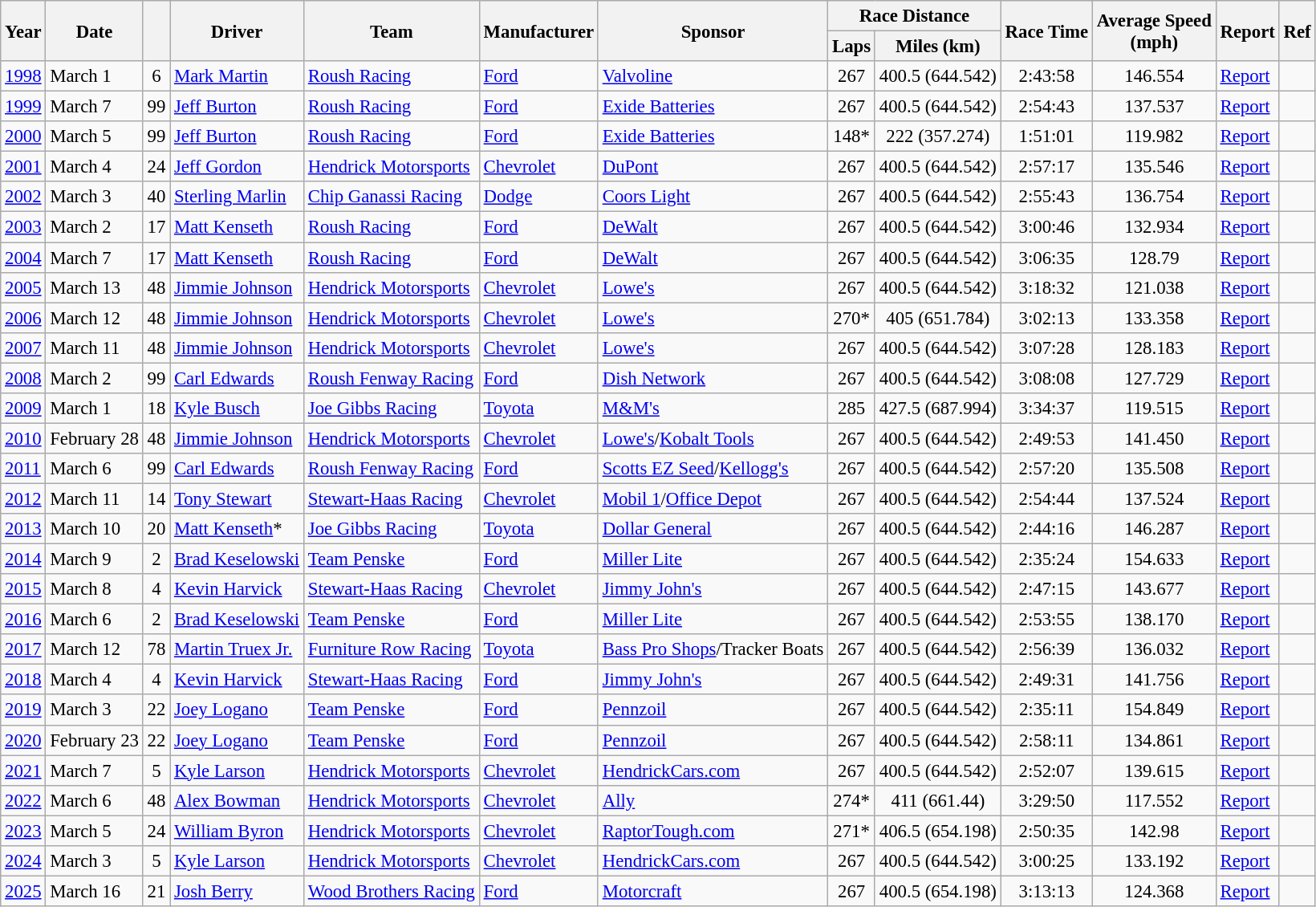<table class="wikitable sortable" style="font-size: 95%;">
<tr>
<th rowspan="2">Year</th>
<th rowspan="2">Date</th>
<th rowspan="2"></th>
<th rowspan="2">Driver</th>
<th rowspan="2">Team</th>
<th rowspan="2">Manufacturer</th>
<th rowspan="2">Sponsor</th>
<th colspan="2">Race Distance</th>
<th rowspan="2">Race Time</th>
<th rowspan="2">Average Speed<br>(mph)</th>
<th rowspan="2">Report</th>
<th rowspan="2">Ref</th>
</tr>
<tr>
<th>Laps</th>
<th>Miles (km)</th>
</tr>
<tr>
<td><a href='#'>1998</a></td>
<td>March 1</td>
<td align="center">6</td>
<td><a href='#'>Mark Martin</a></td>
<td><a href='#'>Roush Racing</a></td>
<td><a href='#'>Ford</a></td>
<td><a href='#'>Valvoline</a></td>
<td align="center">267</td>
<td align="center">400.5 (644.542)</td>
<td align="center">2:43:58</td>
<td align="center">146.554</td>
<td><a href='#'>Report</a></td>
<td align="center"></td>
</tr>
<tr>
<td><a href='#'>1999</a></td>
<td>March 7</td>
<td align="center">99</td>
<td><a href='#'>Jeff Burton</a></td>
<td><a href='#'>Roush Racing</a></td>
<td><a href='#'>Ford</a></td>
<td><a href='#'>Exide Batteries</a></td>
<td align="center">267</td>
<td align="center">400.5 (644.542)</td>
<td align="center">2:54:43</td>
<td align="center">137.537</td>
<td><a href='#'>Report</a></td>
<td align="center"></td>
</tr>
<tr>
<td><a href='#'>2000</a></td>
<td>March 5</td>
<td align="center">99</td>
<td><a href='#'>Jeff Burton</a></td>
<td><a href='#'>Roush Racing</a></td>
<td><a href='#'>Ford</a></td>
<td><a href='#'>Exide Batteries</a></td>
<td align="center">148*</td>
<td align="center">222 (357.274)</td>
<td align="center">1:51:01</td>
<td align="center">119.982</td>
<td><a href='#'>Report</a></td>
<td align="center"></td>
</tr>
<tr>
<td><a href='#'>2001</a></td>
<td>March 4</td>
<td align="center">24</td>
<td><a href='#'>Jeff Gordon</a></td>
<td><a href='#'>Hendrick Motorsports</a></td>
<td><a href='#'>Chevrolet</a></td>
<td><a href='#'>DuPont</a></td>
<td align="center">267</td>
<td align="center">400.5 (644.542)</td>
<td align="center">2:57:17</td>
<td align="center">135.546</td>
<td><a href='#'>Report</a></td>
<td align="center"></td>
</tr>
<tr>
<td><a href='#'>2002</a></td>
<td>March 3</td>
<td align="center">40</td>
<td><a href='#'>Sterling Marlin</a></td>
<td><a href='#'>Chip Ganassi Racing</a></td>
<td><a href='#'>Dodge</a></td>
<td><a href='#'>Coors Light</a></td>
<td align="center">267</td>
<td align="center">400.5 (644.542)</td>
<td align="center">2:55:43</td>
<td align="center">136.754</td>
<td><a href='#'>Report</a></td>
<td align="center"></td>
</tr>
<tr>
<td><a href='#'>2003</a></td>
<td>March 2</td>
<td align="center">17</td>
<td><a href='#'>Matt Kenseth</a></td>
<td><a href='#'>Roush Racing</a></td>
<td><a href='#'>Ford</a></td>
<td><a href='#'>DeWalt</a></td>
<td align="center">267</td>
<td align="center">400.5 (644.542)</td>
<td align="center">3:00:46</td>
<td align="center">132.934</td>
<td><a href='#'>Report</a></td>
<td align="center"></td>
</tr>
<tr>
<td><a href='#'>2004</a></td>
<td>March 7</td>
<td align="center">17</td>
<td><a href='#'>Matt Kenseth</a></td>
<td><a href='#'>Roush Racing</a></td>
<td><a href='#'>Ford</a></td>
<td><a href='#'>DeWalt</a></td>
<td align="center">267</td>
<td align="center">400.5 (644.542)</td>
<td align="center">3:06:35</td>
<td align="center">128.79</td>
<td><a href='#'>Report</a></td>
<td align="center"></td>
</tr>
<tr>
<td><a href='#'>2005</a></td>
<td>March 13</td>
<td align="center">48</td>
<td><a href='#'>Jimmie Johnson</a></td>
<td><a href='#'>Hendrick Motorsports</a></td>
<td><a href='#'>Chevrolet</a></td>
<td><a href='#'>Lowe's</a></td>
<td align="center">267</td>
<td align="center">400.5 (644.542)</td>
<td align="center">3:18:32</td>
<td align="center">121.038</td>
<td><a href='#'>Report</a></td>
<td align="center"></td>
</tr>
<tr>
<td><a href='#'>2006</a></td>
<td>March 12</td>
<td align="center">48</td>
<td><a href='#'>Jimmie Johnson</a></td>
<td><a href='#'>Hendrick Motorsports</a></td>
<td><a href='#'>Chevrolet</a></td>
<td><a href='#'>Lowe's</a></td>
<td align="center">270*</td>
<td align="center">405 (651.784)</td>
<td align="center">3:02:13</td>
<td align="center">133.358</td>
<td><a href='#'>Report</a></td>
<td align="center"></td>
</tr>
<tr>
<td><a href='#'>2007</a></td>
<td>March 11</td>
<td align="center">48</td>
<td><a href='#'>Jimmie Johnson</a></td>
<td><a href='#'>Hendrick Motorsports</a></td>
<td><a href='#'>Chevrolet</a></td>
<td><a href='#'>Lowe's</a></td>
<td align="center">267</td>
<td align="center">400.5 (644.542)</td>
<td align="center">3:07:28</td>
<td align="center">128.183</td>
<td><a href='#'>Report</a></td>
<td align="center"></td>
</tr>
<tr>
<td><a href='#'>2008</a></td>
<td>March 2</td>
<td align="center">99</td>
<td><a href='#'>Carl Edwards</a></td>
<td><a href='#'>Roush Fenway Racing</a></td>
<td><a href='#'>Ford</a></td>
<td><a href='#'>Dish Network</a></td>
<td align="center">267</td>
<td align="center">400.5 (644.542)</td>
<td align="center">3:08:08</td>
<td align="center">127.729</td>
<td><a href='#'>Report</a></td>
<td align="center"></td>
</tr>
<tr>
<td><a href='#'>2009</a></td>
<td>March 1</td>
<td align="center">18</td>
<td><a href='#'>Kyle Busch</a></td>
<td><a href='#'>Joe Gibbs Racing</a></td>
<td><a href='#'>Toyota</a></td>
<td><a href='#'>M&M's</a></td>
<td align="center">285</td>
<td align="center">427.5 (687.994)</td>
<td align="center">3:34:37</td>
<td align="center">119.515</td>
<td><a href='#'>Report</a></td>
<td align="center"></td>
</tr>
<tr>
<td><a href='#'>2010</a></td>
<td>February 28</td>
<td align="center">48</td>
<td><a href='#'>Jimmie Johnson</a></td>
<td><a href='#'>Hendrick Motorsports</a></td>
<td><a href='#'>Chevrolet</a></td>
<td><a href='#'>Lowe's</a>/<a href='#'>Kobalt Tools</a></td>
<td align="center">267</td>
<td align="center">400.5 (644.542)</td>
<td align="center">2:49:53</td>
<td align="center">141.450</td>
<td><a href='#'>Report</a></td>
<td align="center"></td>
</tr>
<tr>
<td><a href='#'>2011</a></td>
<td>March 6</td>
<td align="center">99</td>
<td><a href='#'>Carl Edwards</a></td>
<td><a href='#'>Roush Fenway Racing</a></td>
<td><a href='#'>Ford</a></td>
<td><a href='#'>Scotts EZ Seed</a>/<a href='#'>Kellogg's</a></td>
<td align="center">267</td>
<td align="center">400.5 (644.542)</td>
<td align="center">2:57:20</td>
<td align="center">135.508</td>
<td><a href='#'>Report</a></td>
<td align="center"></td>
</tr>
<tr>
<td><a href='#'>2012</a></td>
<td>March 11</td>
<td align="center">14</td>
<td><a href='#'>Tony Stewart</a></td>
<td><a href='#'>Stewart-Haas Racing</a></td>
<td><a href='#'>Chevrolet</a></td>
<td><a href='#'>Mobil 1</a>/<a href='#'>Office Depot</a></td>
<td align="center">267</td>
<td align="center">400.5 (644.542)</td>
<td align="center">2:54:44</td>
<td align="center">137.524</td>
<td><a href='#'>Report</a></td>
<td align="center"></td>
</tr>
<tr>
<td><a href='#'>2013</a></td>
<td>March 10</td>
<td align="center">20</td>
<td><a href='#'>Matt Kenseth</a>*</td>
<td><a href='#'>Joe Gibbs Racing</a></td>
<td><a href='#'>Toyota</a></td>
<td><a href='#'>Dollar General</a></td>
<td align="center">267</td>
<td align="center">400.5 (644.542)</td>
<td align="center">2:44:16</td>
<td align="center">146.287</td>
<td><a href='#'>Report</a></td>
<td align="center"></td>
</tr>
<tr>
<td><a href='#'>2014</a></td>
<td>March 9</td>
<td align="center">2</td>
<td><a href='#'>Brad Keselowski</a></td>
<td><a href='#'>Team Penske</a></td>
<td><a href='#'>Ford</a></td>
<td><a href='#'>Miller Lite</a></td>
<td align="center">267</td>
<td align="center">400.5 (644.542)</td>
<td align="center">2:35:24</td>
<td align="center">154.633</td>
<td><a href='#'>Report</a></td>
<td align="center"></td>
</tr>
<tr>
<td><a href='#'>2015</a></td>
<td>March 8</td>
<td align="center">4</td>
<td><a href='#'>Kevin Harvick</a></td>
<td><a href='#'>Stewart-Haas Racing</a></td>
<td><a href='#'>Chevrolet</a></td>
<td><a href='#'>Jimmy John's</a></td>
<td align="center">267</td>
<td align="center">400.5 (644.542)</td>
<td align="center">2:47:15</td>
<td align="center">143.677</td>
<td><a href='#'>Report</a></td>
<td align="center"></td>
</tr>
<tr>
<td><a href='#'>2016</a></td>
<td>March 6</td>
<td align="center">2</td>
<td><a href='#'>Brad Keselowski</a></td>
<td><a href='#'>Team Penske</a></td>
<td><a href='#'>Ford</a></td>
<td><a href='#'>Miller Lite</a></td>
<td align="center">267</td>
<td align="center">400.5 (644.542)</td>
<td align="center">2:53:55</td>
<td align="center">138.170</td>
<td><a href='#'>Report</a></td>
<td align="center"></td>
</tr>
<tr>
<td><a href='#'>2017</a></td>
<td>March 12</td>
<td align="center">78</td>
<td><a href='#'>Martin Truex Jr.</a></td>
<td><a href='#'>Furniture Row Racing</a></td>
<td><a href='#'>Toyota</a></td>
<td><a href='#'>Bass Pro Shops</a>/Tracker Boats</td>
<td align="center">267</td>
<td align="center">400.5 (644.542)</td>
<td align="center">2:56:39</td>
<td align="center">136.032</td>
<td><a href='#'>Report</a></td>
<td align="center"></td>
</tr>
<tr>
<td><a href='#'>2018</a></td>
<td>March 4</td>
<td align="center">4</td>
<td><a href='#'>Kevin Harvick</a></td>
<td><a href='#'>Stewart-Haas Racing</a></td>
<td><a href='#'>Ford</a></td>
<td><a href='#'>Jimmy John's</a></td>
<td align="center">267</td>
<td align="center">400.5 (644.542)</td>
<td align="center">2:49:31</td>
<td align="center">141.756</td>
<td><a href='#'>Report</a></td>
<td align="center"></td>
</tr>
<tr>
<td><a href='#'>2019</a></td>
<td>March 3</td>
<td align="center">22</td>
<td><a href='#'>Joey Logano</a></td>
<td><a href='#'>Team Penske</a></td>
<td><a href='#'>Ford</a></td>
<td><a href='#'>Pennzoil</a></td>
<td align="center">267</td>
<td align="center">400.5 (644.542)</td>
<td align="center">2:35:11</td>
<td align="center">154.849</td>
<td><a href='#'>Report</a></td>
<td align="center"></td>
</tr>
<tr>
<td><a href='#'>2020</a></td>
<td>February 23</td>
<td align="center">22</td>
<td><a href='#'>Joey Logano</a></td>
<td><a href='#'>Team Penske</a></td>
<td><a href='#'>Ford</a></td>
<td><a href='#'>Pennzoil</a></td>
<td align="center">267</td>
<td align="center">400.5 (644.542)</td>
<td align="center">2:58:11</td>
<td align="center">134.861</td>
<td><a href='#'>Report</a></td>
<td align="center"></td>
</tr>
<tr>
<td><a href='#'>2021</a></td>
<td>March 7</td>
<td align="center">5</td>
<td><a href='#'>Kyle Larson</a></td>
<td><a href='#'>Hendrick Motorsports</a></td>
<td><a href='#'>Chevrolet</a></td>
<td><a href='#'>HendrickCars.com</a></td>
<td align="center">267</td>
<td align="center">400.5 (644.542)</td>
<td align="center">2:52:07</td>
<td align="center">139.615</td>
<td><a href='#'>Report</a></td>
<td align="center"></td>
</tr>
<tr>
<td><a href='#'>2022</a></td>
<td>March 6</td>
<td align="center">48</td>
<td><a href='#'>Alex Bowman</a></td>
<td><a href='#'>Hendrick Motorsports</a></td>
<td><a href='#'>Chevrolet</a></td>
<td><a href='#'>Ally</a></td>
<td align="center">274*</td>
<td align="center">411 (661.44)</td>
<td align="center">3:29:50</td>
<td align="center">117.552</td>
<td><a href='#'>Report</a></td>
<td align="center"></td>
</tr>
<tr>
<td><a href='#'>2023</a></td>
<td>March 5</td>
<td align="center">24</td>
<td><a href='#'>William Byron</a></td>
<td><a href='#'>Hendrick Motorsports</a></td>
<td><a href='#'>Chevrolet</a></td>
<td><a href='#'>RaptorTough.com</a></td>
<td align="center">271*</td>
<td align="center">406.5 (654.198)</td>
<td align="center">2:50:35</td>
<td align="center">142.98</td>
<td><a href='#'>Report</a></td>
<td align="center"></td>
</tr>
<tr>
<td><a href='#'>2024</a></td>
<td>March 3</td>
<td align="center">5</td>
<td><a href='#'>Kyle Larson</a></td>
<td><a href='#'>Hendrick Motorsports</a></td>
<td><a href='#'>Chevrolet</a></td>
<td><a href='#'>HendrickCars.com</a></td>
<td align="center">267</td>
<td align="center">400.5 (644.542)</td>
<td align="center">3:00:25</td>
<td align="center">133.192</td>
<td><a href='#'>Report</a></td>
<td align="center"></td>
</tr>
<tr>
<td><a href='#'>2025</a></td>
<td>March 16</td>
<td align="center">21</td>
<td><a href='#'>Josh Berry</a></td>
<td><a href='#'>Wood Brothers Racing</a></td>
<td><a href='#'>Ford</a></td>
<td><a href='#'>Motorcraft</a></td>
<td align="center">267</td>
<td align="center">400.5 (654.198)</td>
<td align="center">3:13:13</td>
<td align="center">124.368</td>
<td><a href='#'>Report</a></td>
<td align="center"></td>
</tr>
</table>
